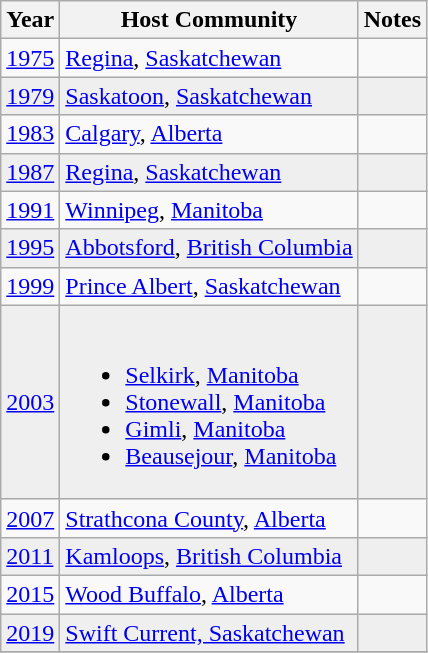<table class="wikitable">
<tr>
<th>Year</th>
<th>Host Community</th>
<th>Notes</th>
</tr>
<tr>
<td><a href='#'>1975</a></td>
<td><a href='#'>Regina</a>, <a href='#'>Saskatchewan</a></td>
<td></td>
</tr>
<tr style="background:#efefef;">
<td><a href='#'>1979</a></td>
<td><a href='#'>Saskatoon</a>, <a href='#'>Saskatchewan</a></td>
<td></td>
</tr>
<tr>
<td><a href='#'>1983</a></td>
<td><a href='#'>Calgary</a>, <a href='#'>Alberta</a></td>
<td></td>
</tr>
<tr style="background:#efefef;">
<td><a href='#'>1987</a></td>
<td><a href='#'>Regina</a>, <a href='#'>Saskatchewan</a></td>
<td></td>
</tr>
<tr>
<td><a href='#'>1991</a></td>
<td><a href='#'>Winnipeg</a>, <a href='#'>Manitoba</a></td>
<td></td>
</tr>
<tr style="background:#efefef;">
<td><a href='#'>1995</a></td>
<td><a href='#'>Abbotsford</a>, <a href='#'>British Columbia</a></td>
<td></td>
</tr>
<tr>
<td><a href='#'>1999</a></td>
<td><a href='#'>Prince Albert</a>, <a href='#'>Saskatchewan</a></td>
<td></td>
</tr>
<tr style="background:#efefef;">
<td><a href='#'>2003</a></td>
<td><br><ul><li><a href='#'>Selkirk</a>, <a href='#'>Manitoba</a></li><li><a href='#'>Stonewall</a>, <a href='#'>Manitoba</a></li><li><a href='#'>Gimli</a>, <a href='#'>Manitoba</a></li><li><a href='#'>Beausejour</a>, <a href='#'>Manitoba</a></li></ul></td>
<td></td>
</tr>
<tr>
<td><a href='#'>2007</a></td>
<td><a href='#'>Strathcona County</a>, <a href='#'>Alberta</a></td>
<td></td>
</tr>
<tr style="background:#efefef;">
<td><a href='#'>2011</a></td>
<td><a href='#'>Kamloops</a>, <a href='#'>British Columbia</a></td>
<td></td>
</tr>
<tr>
<td><a href='#'>2015</a></td>
<td><a href='#'>Wood Buffalo</a>, <a href='#'>Alberta</a></td>
<td></td>
</tr>
<tr style="background:#efefef;">
<td><a href='#'>2019</a></td>
<td><a href='#'>Swift Current, Saskatchewan</a></td>
<td></td>
</tr>
<tr>
</tr>
</table>
